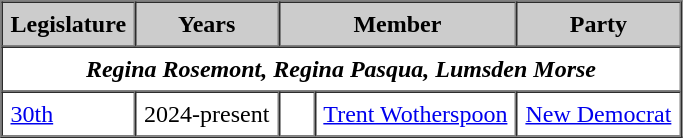<table border=1 cellpadding=5 cellspacing=0>
<tr bgcolor="CCCCCC">
<th>Legislature</th>
<th>Years</th>
<th colspan="2">Member</th>
<th>Party</th>
</tr>
<tr>
<td colspan="5" align="center"><strong><em>Regina Rosemont, Regina Pasqua, Lumsden Morse</em></strong></td>
</tr>
<tr>
<td><a href='#'>30th</a></td>
<td>2024-present</td>
<td>   </td>
<td><a href='#'>Trent Wotherspoon</a></td>
<td><a href='#'>New Democrat</a></td>
</tr>
</table>
